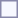<table style="border:1px solid #8888aa; background-color:#f7f8ff; padding:5px; font-size:95%; margin: 0px 12px 12px 0px;">
</table>
